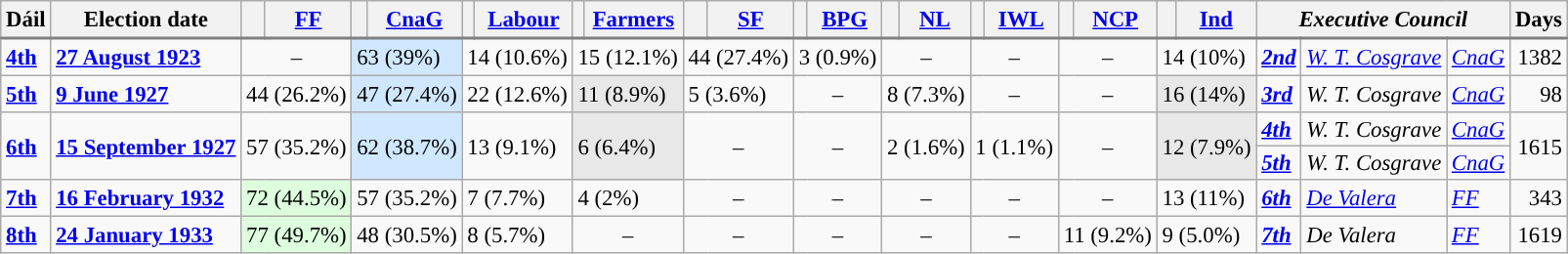<table class="wikitable" style="font-size:95%;">
<tr style="text-align: center; background: #efefefefefef; border-bottom: 2px solid gray;">
<th>Dáil</th>
<th>Election date</th>
<th style="background-color: "></th>
<th><a href='#'>FF</a></th>
<th style="background-color: "></th>
<th><a href='#'>CnaG</a></th>
<th style="background-color: "></th>
<th><a href='#'>Labour</a></th>
<th style="background-color: "></th>
<th><a href='#'>Farmers</a></th>
<th style="background-color: "></th>
<th><a href='#'>SF</a></th>
<th style="background-color: "></th>
<th><a href='#'>BPG</a></th>
<th style="background-color: "></th>
<th><a href='#'>NL</a></th>
<th style="background-color: "></th>
<th><a href='#'>IWL</a></th>
<th style="background-color: "></th>
<th><a href='#'>NCP</a></th>
<th style="background-color: "></th>
<th><a href='#'>Ind</a></th>
<th colspan=3><em>Executive Council</em></th>
<th>Days</th>
</tr>
<tr>
<td><strong><a href='#'>4th</a></strong></td>
<td><strong><a href='#'>27 August 1923</a></strong></td>
<td colspan=2 align=center>–</td>
<td colspan=2 style="background-color: #D0E8FF">63 (39%)</td>
<td colspan=2>14 (10.6%)</td>
<td colspan=2>15 (12.1%)</td>
<td colspan=2>44 (27.4%)</td>
<td colspan=2>3 (0.9%)</td>
<td colspan=2 align=center>–</td>
<td colspan=2 align=center>–</td>
<td colspan=2 align=center>–</td>
<td colspan=2>14 (10%)</td>
<td><a href='#'><strong><em>2nd</em></strong></a></td>
<td><em><a href='#'>W. T. Cosgrave</a></em></td>
<td><a href='#'><em>CnaG</em></a></td>
<td style="text-align:right;">1382</td>
</tr>
<tr>
<td><strong><a href='#'>5th</a></strong></td>
<td><strong><a href='#'>9 June 1927</a></strong></td>
<td colspan=2>44 (26.2%)</td>
<td colspan=2 style="background-color: #D0E8FF">47 (27.4%)</td>
<td colspan=2>22 (12.6%)</td>
<td colspan=2 style="background-color: #E8E8E8">11 (8.9%)</td>
<td colspan=2>5 (3.6%)</td>
<td colspan=2 align=center>–</td>
<td colspan=2>8 (7.3%)</td>
<td colspan=2 align=center>–</td>
<td colspan=2 align=center>–</td>
<td colspan=2 style="background-color: #E8E8E8">16 (14%)</td>
<td><a href='#'><strong><em>3rd</em></strong></a></td>
<td><em>W. T. Cosgrave</em></td>
<td><a href='#'><em>CnaG</em></a></td>
<td style="text-align:right;">98</td>
</tr>
<tr style="line-height:16px;">
<td rowspan=2><strong><a href='#'>6th</a></strong></td>
<td rowspan=2><strong><a href='#'>15 September 1927</a></strong></td>
<td rowspan=2 colspan=2>57 (35.2%)</td>
<td rowspan=2 colspan=2 style="background-color: #D0E8FF">62 (38.7%)</td>
<td rowspan=2 colspan=2>13 (9.1%)</td>
<td rowspan=2 colspan=2 style="background-color: #E8E8E8">6 (6.4%)</td>
<td rowspan=2 colspan=2 align=center>–</td>
<td rowspan=2 colspan=2 align=center>–</td>
<td rowspan=2 colspan=2>2 (1.6%)</td>
<td rowspan=2 colspan=2>1 (1.1%)</td>
<td rowspan=2 colspan=2 align=center>–</td>
<td rowspan=2 colspan=2 style="background-color: #E8E8E8">12 (7.9%)</td>
<td><a href='#'><strong><em>4th</em></strong></a></td>
<td><em>W. T. Cosgrave</em></td>
<td><a href='#'><em>CnaG</em></a></td>
<td rowspan=2 style="text-align:right;">1615</td>
</tr>
<tr style="line-height:16px;">
<td><a href='#'><strong><em>5th</em></strong></a></td>
<td><em>W. T. Cosgrave</em></td>
<td><a href='#'><em>CnaG</em></a></td>
</tr>
<tr>
<td><strong><a href='#'>7th</a></strong></td>
<td><strong><a href='#'>16 February 1932</a></strong></td>
<td colspan=2 style="background-color: #DEFFDE">72 (44.5%)</td>
<td colspan=2>57 (35.2%)</td>
<td colspan=2>7 (7.7%)</td>
<td colspan=2>4 (2%)</td>
<td colspan=2 align=center>–</td>
<td colspan=2 align=center>–</td>
<td colspan=2 align=center>–</td>
<td colspan=2 align=center>–</td>
<td colspan=2 align=center>–</td>
<td colspan=2>13 (11%)</td>
<td><a href='#'><strong><em>6th</em></strong></a></td>
<td><a href='#'><em>De Valera</em></a></td>
<td><a href='#'><em>FF</em></a></td>
<td style="text-align:right;">343</td>
</tr>
<tr>
<td><strong><a href='#'>8th</a></strong></td>
<td><strong><a href='#'>24 January 1933</a></strong></td>
<td colspan=2 style="background-color: #DEFFDE">77 (49.7%)</td>
<td colspan=2>48 (30.5%)</td>
<td colspan=2>8 (5.7%)</td>
<td colspan=2 align=center>–</td>
<td colspan=2 align=center>–</td>
<td colspan=2 align=center>–</td>
<td colspan=2 align=center>–</td>
<td colspan=2 align=center>–</td>
<td colspan=2>11 (9.2%)</td>
<td colspan=2>9 (5.0%)</td>
<td><a href='#'><strong><em>7th</em></strong></a></td>
<td><em>De Valera</em></td>
<td><a href='#'><em>FF</em></a></td>
<td style="text-align:right;">1619</td>
</tr>
</table>
